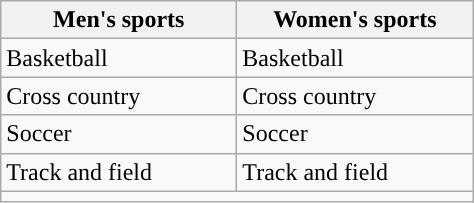<table class="wikitable"; style= "text-align: ">
<tr>
<th width=150px>Men's sports</th>
<th width=150px>Women's sports</th>
</tr>
<tr>
<td>Basketball</td>
<td>Basketball</td>
</tr>
<tr>
<td>Cross country</td>
<td>Cross country</td>
</tr>
<tr>
<td>Soccer</td>
<td>Soccer</td>
</tr>
<tr>
<td>Track and field</td>
<td>Track and field</td>
</tr>
<tr>
<td colspan=2></td>
</tr>
</table>
